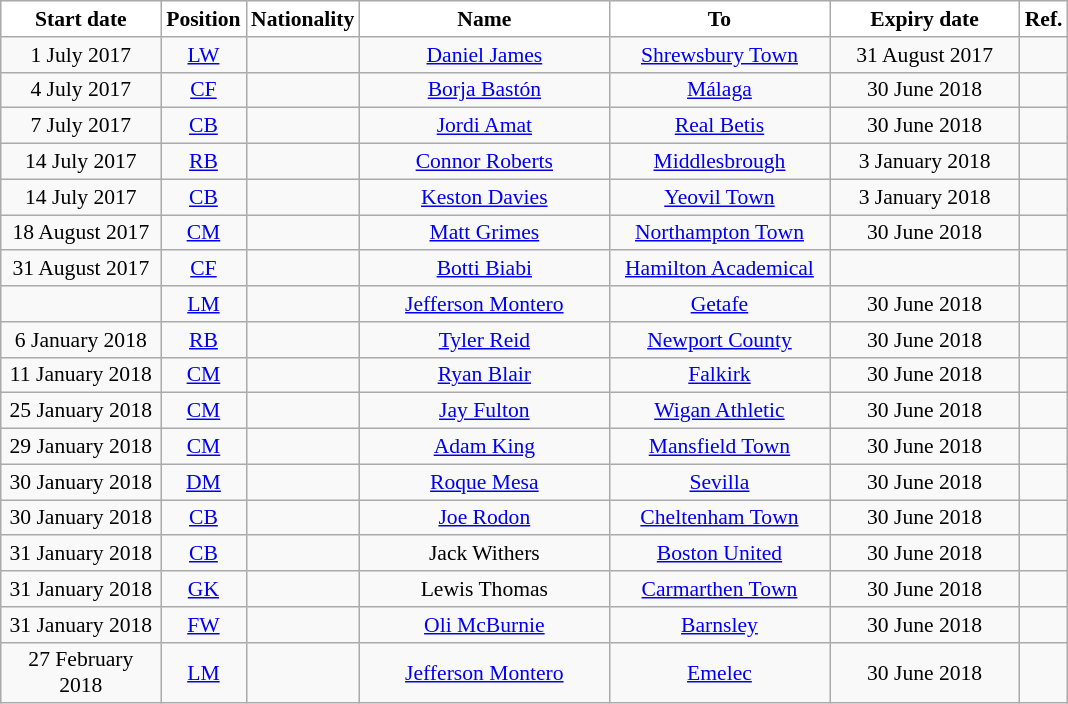<table class="wikitable" style="text-align:center; font-size:90%; ">
<tr>
<th style="background:white; color:black; width:100px;">Start date</th>
<th style="background:white; color:black; width:50px;">Position</th>
<th style="background:white; color:black; width:50px;">Nationality</th>
<th style="background:white; color:black; width:160px;">Name</th>
<th style="background:white; color:black; width:140px;">To</th>
<th style="background:white; color:black; width:120px;">Expiry date</th>
<th style="background:white; color:black;">Ref.</th>
</tr>
<tr>
<td>1 July 2017</td>
<td><a href='#'>LW</a></td>
<td></td>
<td><a href='#'>Daniel James</a></td>
<td><a href='#'>Shrewsbury Town</a></td>
<td>31 August 2017</td>
<td></td>
</tr>
<tr>
<td>4 July 2017</td>
<td><a href='#'>CF</a></td>
<td></td>
<td><a href='#'>Borja Bastón</a></td>
<td><a href='#'>Málaga</a></td>
<td>30 June 2018</td>
<td></td>
</tr>
<tr>
<td>7 July 2017</td>
<td><a href='#'>CB</a></td>
<td></td>
<td><a href='#'>Jordi Amat</a></td>
<td><a href='#'>Real Betis</a></td>
<td>30 June 2018</td>
<td></td>
</tr>
<tr>
<td>14 July 2017</td>
<td><a href='#'>RB</a></td>
<td></td>
<td><a href='#'>Connor Roberts</a></td>
<td><a href='#'>Middlesbrough</a></td>
<td>3 January 2018</td>
<td></td>
</tr>
<tr>
<td>14 July 2017</td>
<td><a href='#'>CB</a></td>
<td></td>
<td><a href='#'>Keston Davies</a></td>
<td><a href='#'>Yeovil Town</a></td>
<td>3 January 2018</td>
<td></td>
</tr>
<tr>
<td>18 August 2017</td>
<td><a href='#'>CM</a></td>
<td></td>
<td><a href='#'>Matt Grimes</a></td>
<td><a href='#'>Northampton Town</a></td>
<td>30 June 2018</td>
<td></td>
</tr>
<tr>
<td>31 August 2017</td>
<td><a href='#'>CF</a></td>
<td></td>
<td><a href='#'>Botti Biabi</a></td>
<td><a href='#'>Hamilton Academical</a></td>
<td></td>
<td></td>
</tr>
<tr>
<td></td>
<td><a href='#'>LM</a></td>
<td></td>
<td><a href='#'>Jefferson Montero</a></td>
<td><a href='#'>Getafe</a></td>
<td>30 June 2018</td>
<td></td>
</tr>
<tr>
<td>6 January 2018</td>
<td><a href='#'>RB</a></td>
<td></td>
<td><a href='#'>Tyler Reid</a></td>
<td><a href='#'>Newport County</a></td>
<td>30 June 2018</td>
<td></td>
</tr>
<tr>
<td>11 January 2018</td>
<td><a href='#'>CM</a></td>
<td></td>
<td><a href='#'>Ryan Blair</a></td>
<td><a href='#'>Falkirk</a></td>
<td>30 June 2018</td>
<td></td>
</tr>
<tr>
<td>25 January 2018</td>
<td><a href='#'>CM</a></td>
<td></td>
<td><a href='#'>Jay Fulton</a></td>
<td><a href='#'>Wigan Athletic</a></td>
<td>30 June 2018</td>
<td></td>
</tr>
<tr>
<td>29 January 2018</td>
<td><a href='#'>CM</a></td>
<td></td>
<td><a href='#'>Adam King</a></td>
<td><a href='#'>Mansfield Town</a></td>
<td>30 June 2018</td>
<td></td>
</tr>
<tr>
<td>30 January 2018</td>
<td><a href='#'>DM</a></td>
<td></td>
<td><a href='#'>Roque Mesa</a></td>
<td><a href='#'>Sevilla</a></td>
<td>30 June 2018</td>
<td></td>
</tr>
<tr>
<td>30 January 2018</td>
<td><a href='#'>CB</a></td>
<td></td>
<td><a href='#'>Joe Rodon</a></td>
<td><a href='#'>Cheltenham Town</a></td>
<td>30 June 2018</td>
<td></td>
</tr>
<tr>
<td>31 January 2018</td>
<td><a href='#'>CB</a></td>
<td></td>
<td>Jack Withers</td>
<td><a href='#'>Boston United</a></td>
<td>30 June 2018</td>
<td></td>
</tr>
<tr>
<td>31 January 2018</td>
<td><a href='#'>GK</a></td>
<td></td>
<td>Lewis Thomas</td>
<td><a href='#'>Carmarthen Town</a></td>
<td>30 June 2018</td>
<td></td>
</tr>
<tr>
<td>31 January 2018</td>
<td><a href='#'>FW</a></td>
<td></td>
<td><a href='#'>Oli McBurnie</a></td>
<td><a href='#'>Barnsley</a></td>
<td>30 June 2018</td>
<td></td>
</tr>
<tr>
<td>27 February 2018</td>
<td><a href='#'>LM</a></td>
<td></td>
<td><a href='#'>Jefferson Montero</a></td>
<td><a href='#'>Emelec</a></td>
<td>30 June 2018</td>
<td></td>
</tr>
</table>
